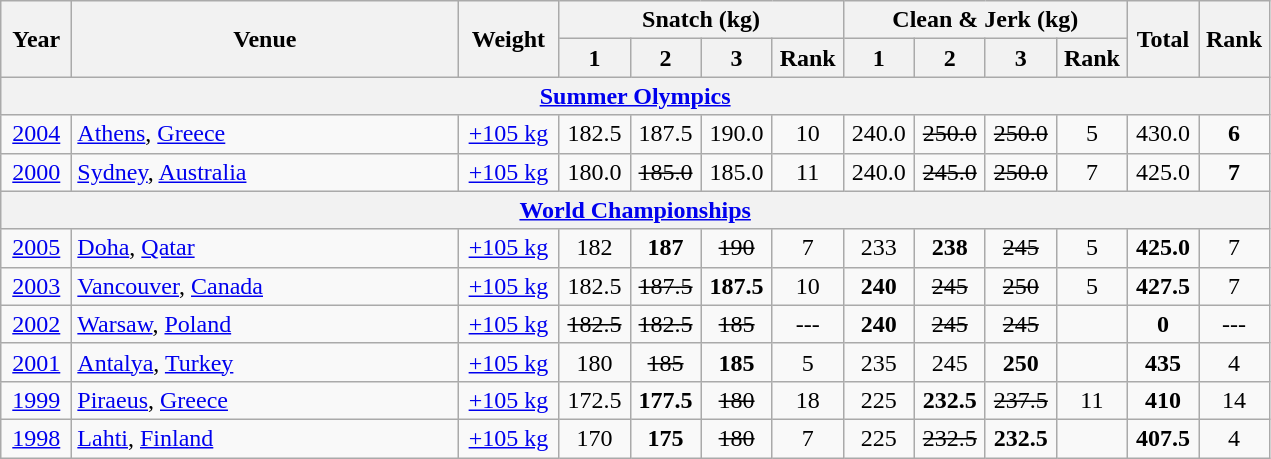<table class="wikitable" style="text-align:center;">
<tr>
<th rowspan=2 width=40>Year</th>
<th rowspan=2 width=250>Venue</th>
<th rowspan=2 width=60>Weight</th>
<th colspan=4>Snatch (kg)</th>
<th colspan=4>Clean & Jerk (kg)</th>
<th rowspan=2 width=40>Total</th>
<th rowspan=2 width=40>Rank</th>
</tr>
<tr>
<th width=40>1</th>
<th width=40>2</th>
<th width=40>3</th>
<th width=40>Rank</th>
<th width=40>1</th>
<th width=40>2</th>
<th width=40>3</th>
<th width=40>Rank</th>
</tr>
<tr>
<th colspan=13><a href='#'>Summer Olympics</a></th>
</tr>
<tr>
<td><a href='#'>2004</a></td>
<td align=left> <a href='#'>Athens</a>, <a href='#'>Greece</a></td>
<td><a href='#'>+105 kg</a></td>
<td>182.5</td>
<td>187.5</td>
<td>190.0</td>
<td>10</td>
<td>240.0</td>
<td><s>250.0</s></td>
<td><s>250.0</s></td>
<td>5</td>
<td>430.0</td>
<td><strong>6</strong></td>
</tr>
<tr>
<td><a href='#'>2000</a></td>
<td align=left> <a href='#'>Sydney</a>, <a href='#'>Australia</a></td>
<td><a href='#'>+105 kg</a></td>
<td>180.0</td>
<td><s>185.0 </s></td>
<td>185.0</td>
<td>11</td>
<td>240.0</td>
<td><s>245.0 </s></td>
<td><s>250.0 </s></td>
<td>7</td>
<td>425.0</td>
<td><strong>7</strong></td>
</tr>
<tr>
<th colspan=13><a href='#'>World Championships</a></th>
</tr>
<tr>
<td><a href='#'>2005</a></td>
<td align=left> <a href='#'>Doha</a>, <a href='#'>Qatar</a></td>
<td><a href='#'>+105 kg</a></td>
<td>182</td>
<td><strong>187</strong></td>
<td><s>190 </s></td>
<td>7</td>
<td>233</td>
<td><strong>238</strong></td>
<td><s>245 </s></td>
<td>5</td>
<td><strong>425.0</strong></td>
<td>7</td>
</tr>
<tr>
<td><a href='#'>2003</a></td>
<td align=left> <a href='#'>Vancouver</a>, <a href='#'>Canada</a></td>
<td><a href='#'>+105 kg</a></td>
<td>182.5</td>
<td><s>187.5 </s></td>
<td><strong>187.5</strong></td>
<td>10</td>
<td><strong>240</strong></td>
<td><s>245 </s></td>
<td><s>250 </s></td>
<td>5</td>
<td><strong>427.5</strong></td>
<td>7</td>
</tr>
<tr>
<td><a href='#'>2002</a></td>
<td align=left> <a href='#'>Warsaw</a>, <a href='#'>Poland</a></td>
<td><a href='#'>+105 kg</a></td>
<td><s>182.5 </s></td>
<td><s>182.5 </s></td>
<td><s>185 </s></td>
<td>---</td>
<td><strong>240</strong></td>
<td><s>245 </s></td>
<td><s>245 </s></td>
<td></td>
<td><strong>0</strong></td>
<td>---</td>
</tr>
<tr>
<td><a href='#'>2001</a></td>
<td align=left> <a href='#'>Antalya</a>, <a href='#'>Turkey</a></td>
<td><a href='#'>+105 kg</a></td>
<td>180</td>
<td><s>185 </s></td>
<td><strong>185</strong></td>
<td>5</td>
<td>235</td>
<td>245</td>
<td><strong>250</strong></td>
<td></td>
<td><strong>435</strong></td>
<td>4</td>
</tr>
<tr>
<td><a href='#'>1999</a></td>
<td align=left> <a href='#'>Piraeus</a>, <a href='#'>Greece</a></td>
<td><a href='#'>+105 kg</a></td>
<td>172.5</td>
<td><strong>177.5</strong></td>
<td><s>180 </s></td>
<td>18</td>
<td>225</td>
<td><strong>232.5</strong></td>
<td><s>237.5 </s></td>
<td>11</td>
<td><strong>410</strong></td>
<td>14</td>
</tr>
<tr>
<td><a href='#'>1998</a></td>
<td align=left> <a href='#'>Lahti</a>, <a href='#'>Finland</a></td>
<td><a href='#'>+105 kg</a></td>
<td>170</td>
<td><strong>175</strong></td>
<td><s>180 </s></td>
<td>7</td>
<td>225</td>
<td><s>232.5 </s></td>
<td><strong>232.5</strong></td>
<td></td>
<td><strong>407.5</strong></td>
<td>4</td>
</tr>
</table>
